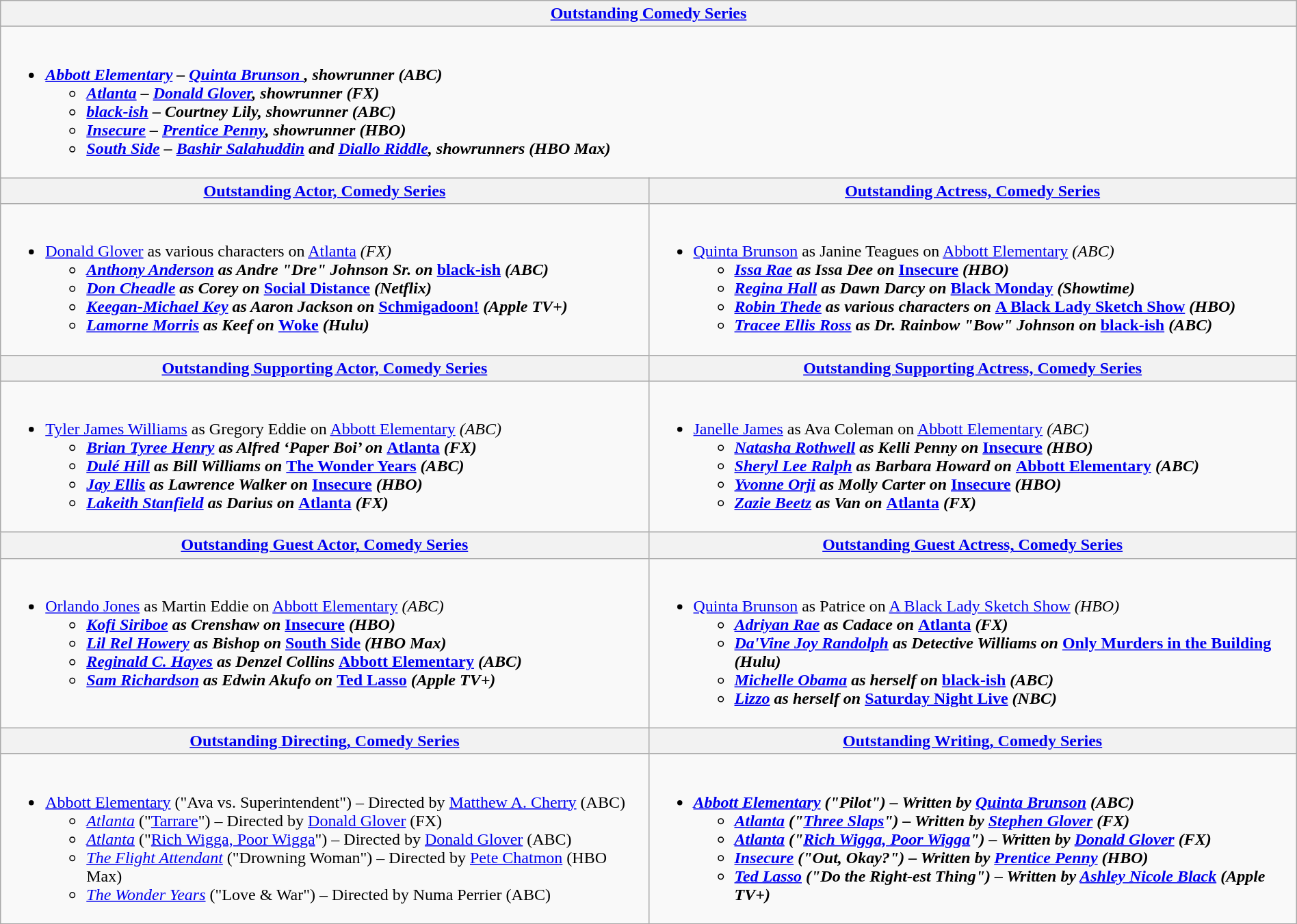<table class=wikitable width="100%">
<tr>
<th width="50%" colspan="2"><a href='#'>Outstanding Comedy Series</a></th>
</tr>
<tr>
<td valign="top" colspan="2"><br><ul><li><strong><em><a href='#'>Abbott Elementary</a><em> – <a href='#'>Quinta Brunson </a>, showrunner (ABC)<strong><ul><li></em><a href='#'>Atlanta</a><em> – <a href='#'>Donald Glover</a>, showrunner (FX)</li><li></em><a href='#'>black-ish</a><em> – Courtney Lily, showrunner (ABC)</li><li></em><a href='#'>Insecure</a><em> – <a href='#'>Prentice Penny</a>, showrunner (HBO)</li><li></em><a href='#'>South Side</a><em> – <a href='#'>Bashir Salahuddin</a> and <a href='#'>Diallo Riddle</a>, showrunners (HBO Max)</li></ul></li></ul></td>
</tr>
<tr>
<th width="50%"><a href='#'>Outstanding Actor, Comedy Series</a></th>
<th width="50%"><a href='#'>Outstanding Actress, Comedy Series</a></th>
</tr>
<tr>
<td valign="top"><br><ul><li></strong><a href='#'>Donald Glover</a> as various characters on </em><a href='#'>Atlanta</a><em> (FX)<strong><ul><li><a href='#'>Anthony Anderson</a> as Andre "Dre" Johnson Sr. on </em><a href='#'>black-ish</a><em> (ABC)</li><li><a href='#'>Don Cheadle</a> as Corey on </em><a href='#'>Social Distance</a><em> (Netflix)</li><li><a href='#'>Keegan-Michael Key</a> as Aaron Jackson on </em><a href='#'>Schmigadoon!</a><em> (Apple TV+)</li><li><a href='#'>Lamorne Morris</a> as Keef on </em><a href='#'>Woke</a><em> (Hulu)</li></ul></li></ul></td>
<td valign="top"><br><ul><li></strong><a href='#'>Quinta Brunson</a> as Janine Teagues on </em><a href='#'>Abbott Elementary</a><em> (ABC)<strong><ul><li><a href='#'>Issa Rae</a> as Issa Dee on </em><a href='#'>Insecure</a><em> (HBO)</li><li><a href='#'>Regina Hall</a> as Dawn Darcy on </em><a href='#'>Black Monday</a><em> (Showtime)</li><li><a href='#'>Robin Thede</a> as various characters on </em><a href='#'>A Black Lady Sketch Show</a><em> (HBO)</li><li><a href='#'>Tracee Ellis Ross</a> as Dr. Rainbow "Bow" Johnson on </em><a href='#'>black-ish</a><em> (ABC)</li></ul></li></ul></td>
</tr>
<tr>
<th width="50%"><a href='#'>Outstanding Supporting Actor, Comedy Series</a></th>
<th width="50%"><a href='#'>Outstanding Supporting Actress, Comedy Series</a></th>
</tr>
<tr>
<td valign="top"><br><ul><li></strong><a href='#'>Tyler James Williams</a> as Gregory Eddie on </em><a href='#'>Abbott Elementary</a><em> (ABC)<strong><ul><li><a href='#'>Brian Tyree Henry</a> as Alfred ‘Paper Boi’ on </em><a href='#'>Atlanta</a><em> (FX)</li><li><a href='#'>Dulé Hill</a> as Bill Williams on </em><a href='#'>The Wonder Years</a><em> (ABC)</li><li><a href='#'>Jay Ellis</a> as Lawrence Walker on </em><a href='#'>Insecure</a><em> (HBO)</li><li><a href='#'>Lakeith Stanfield</a> as Darius on </em><a href='#'>Atlanta</a><em> (FX)</li></ul></li></ul></td>
<td valign="top"><br><ul><li></strong><a href='#'>Janelle James</a> as Ava Coleman on </em><a href='#'>Abbott Elementary</a><em> (ABC)<strong><ul><li><a href='#'>Natasha Rothwell</a> as Kelli Penny on </em><a href='#'>Insecure</a><em> (HBO)</li><li><a href='#'>Sheryl Lee Ralph</a> as Barbara Howard on </em><a href='#'>Abbott Elementary</a><em> (ABC)</li><li><a href='#'>Yvonne Orji</a> as Molly Carter on </em><a href='#'>Insecure</a><em> (HBO)</li><li><a href='#'>Zazie Beetz</a> as Van on </em><a href='#'>Atlanta</a><em> (FX)</li></ul></li></ul></td>
</tr>
<tr>
<th width="50%"><a href='#'>Outstanding Guest Actor, Comedy Series</a></th>
<th width="50%"><a href='#'>Outstanding Guest Actress, Comedy Series</a></th>
</tr>
<tr>
<td valign="top"><br><ul><li></strong><a href='#'>Orlando Jones</a> as Martin Eddie on </em><a href='#'>Abbott Elementary</a><em> (ABC)<strong><ul><li><a href='#'>Kofi Siriboe</a> as Crenshaw on </em><a href='#'>Insecure</a><em> (HBO)</li><li><a href='#'>Lil Rel Howery</a> as Bishop on </em><a href='#'>South Side</a><em> (HBO Max)</li><li><a href='#'>Reginald C. Hayes</a> as Denzel Collins </em><a href='#'>Abbott Elementary</a><em> (ABC)</li><li><a href='#'>Sam Richardson</a> as Edwin Akufo on </em><a href='#'>Ted Lasso</a><em> (Apple TV+)</li></ul></li></ul></td>
<td valign="top"><br><ul><li></strong><a href='#'>Quinta Brunson</a> as Patrice on </em><a href='#'>A Black Lady Sketch Show</a><em> (HBO)<strong><ul><li><a href='#'>Adriyan Rae</a> as Cadace on </em><a href='#'>Atlanta</a><em> (FX)</li><li><a href='#'>Da'Vine Joy Randolph</a> as Detective Williams on </em><a href='#'>Only Murders in the Building</a><em> (Hulu)</li><li><a href='#'>Michelle Obama</a> as herself on </em><a href='#'>black-ish</a><em> (ABC)</li><li><a href='#'>Lizzo</a> as herself on </em><a href='#'>Saturday Night Live</a><em> (NBC)</li></ul></li></ul></td>
</tr>
<tr>
<th width="50%"><a href='#'>Outstanding Directing, Comedy Series</a></th>
<th width="50%"><a href='#'>Outstanding Writing, Comedy Series</a></th>
</tr>
<tr>
<td valign="top"><br><ul><li></em></strong><a href='#'>Abbott Elementary</a></em> ("Ava vs. Superintendent") – Directed by <a href='#'>Matthew A. Cherry</a> (ABC)</strong><ul><li><em><a href='#'>Atlanta</a></em> ("<a href='#'>Tarrare</a>") – Directed by <a href='#'>Donald Glover</a> (FX)</li><li><em><a href='#'>Atlanta</a></em> ("<a href='#'>Rich Wigga, Poor Wigga</a>") – Directed by <a href='#'>Donald Glover</a> (ABC)</li><li><em><a href='#'>The Flight Attendant</a></em> ("Drowning Woman") – Directed by <a href='#'>Pete Chatmon</a> (HBO Max)</li><li><em><a href='#'>The Wonder Years</a></em> ("Love & War") – Directed by Numa Perrier (ABC)</li></ul></li></ul></td>
<td valign="top"><br><ul><li><strong><em><a href='#'>Abbott Elementary</a><em> ("Pilot") – Written by <a href='#'>Quinta Brunson</a> (ABC)<strong><ul><li></em><a href='#'>Atlanta</a><em> ("<a href='#'>Three Slaps</a>") – Written by <a href='#'>Stephen Glover</a> (FX)</li><li></em><a href='#'>Atlanta</a><em> ("<a href='#'>Rich Wigga, Poor Wigga</a>") – Written by <a href='#'>Donald Glover</a> (FX)</li><li></em><a href='#'>Insecure</a><em> ("Out, Okay?") – Written by <a href='#'>Prentice Penny</a> (HBO)</li><li></em><a href='#'>Ted Lasso</a><em> ("Do the Right-est Thing") – Written by <a href='#'>Ashley Nicole Black</a> (Apple TV+)</li></ul></li></ul></td>
</tr>
<tr>
</tr>
</table>
